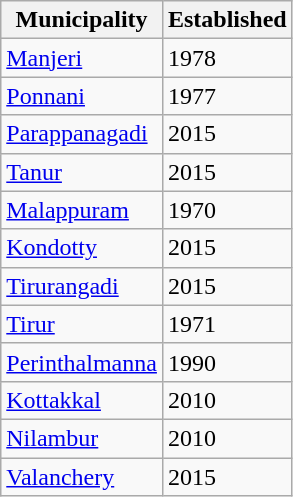<table class="wikitable sortable">
<tr>
<th>Municipality</th>
<th>Established</th>
</tr>
<tr>
<td PMn><a href='#'>Manjeri</a></td>
<td>1978</td>
</tr>
<tr>
<td><a href='#'>Ponnani</a></td>
<td>1977</td>
</tr>
<tr>
<td><a href='#'>Parappanagadi</a></td>
<td>2015</td>
</tr>
<tr>
<td><a href='#'>Tanur</a></td>
<td>2015</td>
</tr>
<tr>
<td><a href='#'>Malappuram</a></td>
<td>1970</td>
</tr>
<tr>
<td><a href='#'>Kondotty</a></td>
<td>2015</td>
</tr>
<tr>
<td><a href='#'>Tirurangadi</a></td>
<td>2015</td>
</tr>
<tr>
<td><a href='#'>Tirur</a></td>
<td>1971</td>
</tr>
<tr>
<td><a href='#'>Perinthalmanna</a></td>
<td>1990</td>
</tr>
<tr>
<td><a href='#'>Kottakkal</a></td>
<td>2010</td>
</tr>
<tr>
<td><a href='#'>Nilambur</a></td>
<td>2010</td>
</tr>
<tr>
<td><a href='#'>Valanchery</a></td>
<td>2015</td>
</tr>
</table>
